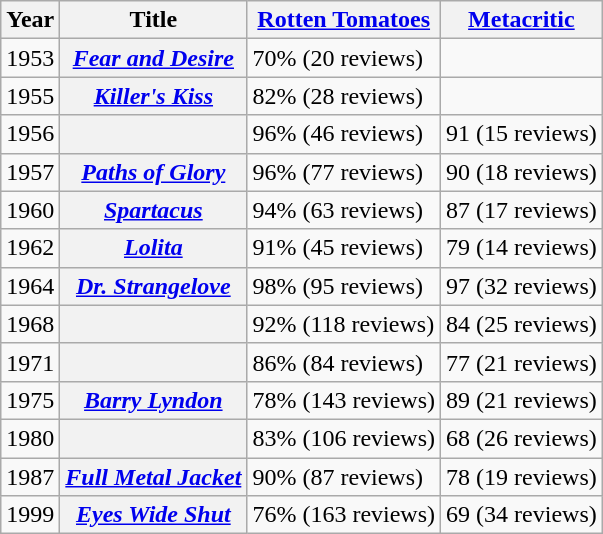<table class="wikitable plainrowheaders">
<tr>
<th scope="col">Year</th>
<th scope="col">Title</th>
<th scope="col"><a href='#'>Rotten Tomatoes</a></th>
<th scope="col"><a href='#'>Metacritic</a></th>
</tr>
<tr>
<td>1953</td>
<th scope="row"><em><a href='#'>Fear and Desire</a></em></th>
<td>70% (20 reviews)</td>
<td></td>
</tr>
<tr>
<td>1955</td>
<th scope="row"><em><a href='#'>Killer's Kiss</a></em></th>
<td>82% (28 reviews)</td>
<td></td>
</tr>
<tr>
<td>1956</td>
<th scope="row"></th>
<td>96% (46 reviews)</td>
<td>91 (15 reviews)</td>
</tr>
<tr>
<td>1957</td>
<th scope="row"><em><a href='#'>Paths of Glory</a></em></th>
<td>96% (77 reviews)</td>
<td>90 (18 reviews)</td>
</tr>
<tr>
<td>1960</td>
<th scope="row"><em><a href='#'>Spartacus</a></em></th>
<td>94% (63 reviews)</td>
<td>87 (17 reviews)</td>
</tr>
<tr>
<td>1962</td>
<th scope="row"><em><a href='#'>Lolita</a></em></th>
<td>91% (45 reviews)</td>
<td>79 (14 reviews)</td>
</tr>
<tr>
<td>1964</td>
<th scope="row"><em><a href='#'>Dr. Strangelove</a></em></th>
<td>98% (95 reviews)</td>
<td>97 (32 reviews)</td>
</tr>
<tr>
<td>1968</td>
<th scope="row"></th>
<td>92% (118 reviews)</td>
<td>84 (25 reviews)</td>
</tr>
<tr>
<td>1971</td>
<th scope="row"></th>
<td>86% (84 reviews)</td>
<td>77 (21 reviews)</td>
</tr>
<tr>
<td>1975</td>
<th scope="row"><em><a href='#'>Barry Lyndon</a></em></th>
<td>78% (143 reviews)</td>
<td>89 (21 reviews)</td>
</tr>
<tr>
<td>1980</td>
<th scope="row"></th>
<td>83% (106 reviews)</td>
<td>68 (26 reviews)</td>
</tr>
<tr>
<td>1987</td>
<th scope="row"><em><a href='#'>Full Metal Jacket</a></em></th>
<td>90% (87 reviews)</td>
<td>78 (19 reviews)</td>
</tr>
<tr>
<td>1999</td>
<th scope="row"><em><a href='#'>Eyes Wide Shut</a></em></th>
<td>76% (163 reviews)</td>
<td>69 (34 reviews)</td>
</tr>
</table>
